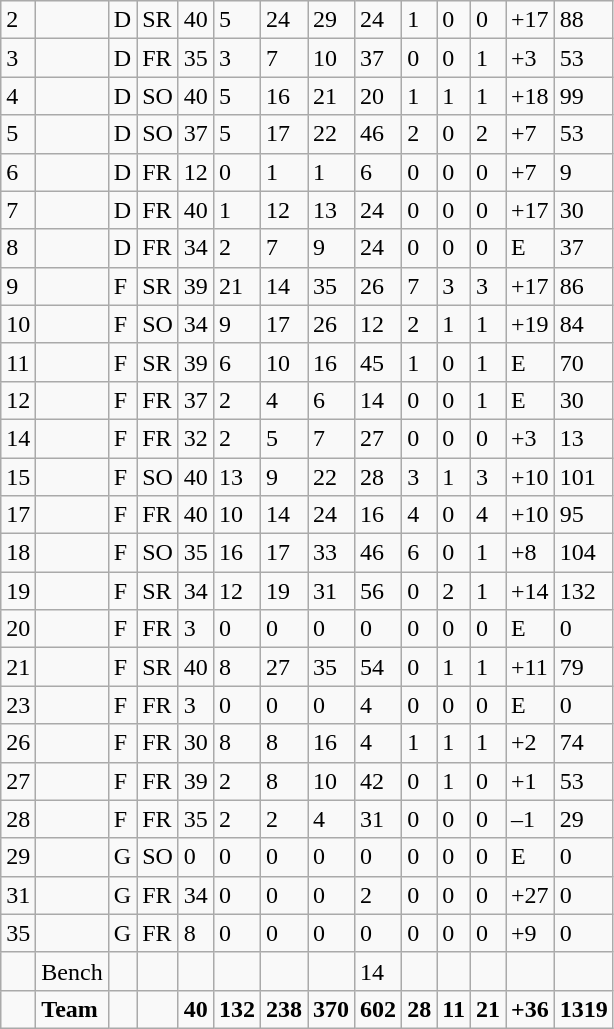<table class="wikitable sortable">
<tr>
<td>2</td>
<td></td>
<td>D</td>
<td>SR</td>
<td>40</td>
<td>5</td>
<td>24</td>
<td>29</td>
<td>24</td>
<td>1</td>
<td>0</td>
<td>0</td>
<td>+17</td>
<td>88</td>
</tr>
<tr>
<td>3</td>
<td></td>
<td>D</td>
<td>FR</td>
<td>35</td>
<td>3</td>
<td>7</td>
<td>10</td>
<td>37</td>
<td>0</td>
<td>0</td>
<td>1</td>
<td>+3</td>
<td>53</td>
</tr>
<tr>
<td>4</td>
<td></td>
<td>D</td>
<td>SO</td>
<td>40</td>
<td>5</td>
<td>16</td>
<td>21</td>
<td>20</td>
<td>1</td>
<td>1</td>
<td>1</td>
<td>+18</td>
<td>99</td>
</tr>
<tr>
<td>5</td>
<td></td>
<td>D</td>
<td>SO</td>
<td>37</td>
<td>5</td>
<td>17</td>
<td>22</td>
<td>46</td>
<td>2</td>
<td>0</td>
<td>2</td>
<td>+7</td>
<td>53</td>
</tr>
<tr>
<td>6</td>
<td></td>
<td>D</td>
<td>FR</td>
<td>12</td>
<td>0</td>
<td>1</td>
<td>1</td>
<td>6</td>
<td>0</td>
<td>0</td>
<td>0</td>
<td>+7</td>
<td>9</td>
</tr>
<tr>
<td>7</td>
<td></td>
<td>D</td>
<td>FR</td>
<td>40</td>
<td>1</td>
<td>12</td>
<td>13</td>
<td>24</td>
<td>0</td>
<td>0</td>
<td>0</td>
<td>+17</td>
<td>30</td>
</tr>
<tr>
<td>8</td>
<td></td>
<td>D</td>
<td>FR</td>
<td>34</td>
<td>2</td>
<td>7</td>
<td>9</td>
<td>24</td>
<td>0</td>
<td>0</td>
<td>0</td>
<td>E</td>
<td>37</td>
</tr>
<tr>
<td>9</td>
<td></td>
<td>F</td>
<td>SR</td>
<td>39</td>
<td>21</td>
<td>14</td>
<td>35</td>
<td>26</td>
<td>7</td>
<td>3</td>
<td>3</td>
<td>+17</td>
<td>86</td>
</tr>
<tr>
<td>10</td>
<td></td>
<td>F</td>
<td>SO</td>
<td>34</td>
<td>9</td>
<td>17</td>
<td>26</td>
<td>12</td>
<td>2</td>
<td>1</td>
<td>1</td>
<td>+19</td>
<td>84</td>
</tr>
<tr>
<td>11</td>
<td></td>
<td>F</td>
<td>SR</td>
<td>39</td>
<td>6</td>
<td>10</td>
<td>16</td>
<td>45</td>
<td>1</td>
<td>0</td>
<td>1</td>
<td>E</td>
<td>70</td>
</tr>
<tr>
<td>12</td>
<td></td>
<td>F</td>
<td>FR</td>
<td>37</td>
<td>2</td>
<td>4</td>
<td>6</td>
<td>14</td>
<td>0</td>
<td>0</td>
<td>1</td>
<td>E</td>
<td>30</td>
</tr>
<tr>
<td>14</td>
<td></td>
<td>F</td>
<td>FR</td>
<td>32</td>
<td>2</td>
<td>5</td>
<td>7</td>
<td>27</td>
<td>0</td>
<td>0</td>
<td>0</td>
<td>+3</td>
<td>13</td>
</tr>
<tr>
<td>15</td>
<td></td>
<td>F</td>
<td>SO</td>
<td>40</td>
<td>13</td>
<td>9</td>
<td>22</td>
<td>28</td>
<td>3</td>
<td>1</td>
<td>3</td>
<td>+10</td>
<td>101</td>
</tr>
<tr>
<td>17</td>
<td></td>
<td>F</td>
<td>FR</td>
<td>40</td>
<td>10</td>
<td>14</td>
<td>24</td>
<td>16</td>
<td>4</td>
<td>0</td>
<td>4</td>
<td>+10</td>
<td>95</td>
</tr>
<tr>
<td>18</td>
<td></td>
<td>F</td>
<td>SO</td>
<td>35</td>
<td>16</td>
<td>17</td>
<td>33</td>
<td>46</td>
<td>6</td>
<td>0</td>
<td>1</td>
<td>+8</td>
<td>104</td>
</tr>
<tr>
<td>19</td>
<td></td>
<td>F</td>
<td>SR</td>
<td>34</td>
<td>12</td>
<td>19</td>
<td>31</td>
<td>56</td>
<td>0</td>
<td>2</td>
<td>1</td>
<td>+14</td>
<td>132</td>
</tr>
<tr>
<td>20</td>
<td></td>
<td>F</td>
<td>FR</td>
<td>3</td>
<td>0</td>
<td>0</td>
<td>0</td>
<td>0</td>
<td>0</td>
<td>0</td>
<td>0</td>
<td>E</td>
<td>0</td>
</tr>
<tr>
<td>21</td>
<td></td>
<td>F</td>
<td>SR</td>
<td>40</td>
<td>8</td>
<td>27</td>
<td>35</td>
<td>54</td>
<td>0</td>
<td>1</td>
<td>1</td>
<td>+11</td>
<td>79</td>
</tr>
<tr>
<td>23</td>
<td></td>
<td>F</td>
<td>FR</td>
<td>3</td>
<td>0</td>
<td>0</td>
<td>0</td>
<td>4</td>
<td>0</td>
<td>0</td>
<td>0</td>
<td>E</td>
<td>0</td>
</tr>
<tr>
<td>26</td>
<td></td>
<td>F</td>
<td>FR</td>
<td>30</td>
<td>8</td>
<td>8</td>
<td>16</td>
<td>4</td>
<td>1</td>
<td>1</td>
<td>1</td>
<td>+2</td>
<td>74</td>
</tr>
<tr>
<td>27</td>
<td></td>
<td>F</td>
<td>FR</td>
<td>39</td>
<td>2</td>
<td>8</td>
<td>10</td>
<td>42</td>
<td>0</td>
<td>1</td>
<td>0</td>
<td>+1</td>
<td>53</td>
</tr>
<tr>
<td>28</td>
<td></td>
<td>F</td>
<td>FR</td>
<td>35</td>
<td>2</td>
<td>2</td>
<td>4</td>
<td>31</td>
<td>0</td>
<td>0</td>
<td>0</td>
<td>–1</td>
<td>29</td>
</tr>
<tr>
<td>29</td>
<td></td>
<td>G</td>
<td>SO</td>
<td>0</td>
<td>0</td>
<td>0</td>
<td>0</td>
<td>0</td>
<td>0</td>
<td>0</td>
<td>0</td>
<td>E</td>
<td>0</td>
</tr>
<tr>
<td>31</td>
<td></td>
<td>G</td>
<td>FR</td>
<td>34</td>
<td>0</td>
<td>0</td>
<td>0</td>
<td>2</td>
<td>0</td>
<td>0</td>
<td>0</td>
<td>+27</td>
<td>0</td>
</tr>
<tr>
<td>35</td>
<td></td>
<td>G</td>
<td>FR</td>
<td>8</td>
<td>0</td>
<td>0</td>
<td>0</td>
<td>0</td>
<td>0</td>
<td>0</td>
<td>0</td>
<td>+9</td>
<td>0</td>
</tr>
<tr>
<td></td>
<td>Bench</td>
<td></td>
<td></td>
<td></td>
<td></td>
<td></td>
<td></td>
<td>14</td>
<td></td>
<td></td>
<td></td>
<td></td>
<td></td>
</tr>
<tr class="sortbottom">
<td></td>
<td><strong>Team</strong></td>
<td></td>
<td></td>
<td><strong>40</strong></td>
<td><strong>132</strong></td>
<td><strong>238</strong></td>
<td><strong>370</strong></td>
<td><strong>602</strong></td>
<td><strong>28</strong></td>
<td><strong>11</strong></td>
<td><strong>21</strong></td>
<td><strong>+36</strong></td>
<td><strong>1319</strong></td>
</tr>
</table>
